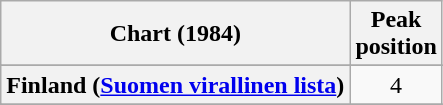<table class="wikitable sortable plainrowheaders">
<tr>
<th scope="col">Chart (1984)</th>
<th scope="col">Peak<br>position</th>
</tr>
<tr>
</tr>
<tr>
</tr>
<tr>
<th scope="row">Finland (<a href='#'>Suomen virallinen lista</a>)</th>
<td align="center">4</td>
</tr>
<tr>
</tr>
<tr>
</tr>
<tr>
</tr>
<tr>
</tr>
<tr>
</tr>
<tr>
</tr>
</table>
